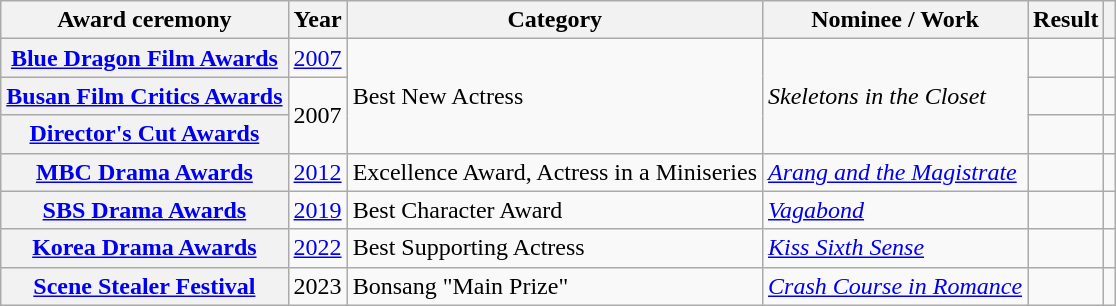<table class="wikitable plainrowheaders sortable">
<tr>
<th scope="col">Award ceremony</th>
<th scope="col">Year</th>
<th scope="col">Category </th>
<th scope="col">Nominee / Work</th>
<th scope="col">Result</th>
<th scope="col" class="unsortable"></th>
</tr>
<tr>
<th scope="row"><a href='#'>Blue Dragon Film Awards</a></th>
<td style="text-align:center"><a href='#'>2007</a></td>
<td rowspan="3">Best New Actress</td>
<td rowspan="3"><em>Skeletons in the Closet</em></td>
<td></td>
<td style="text-align:center"></td>
</tr>
<tr>
<th scope="row"><a href='#'>Busan Film Critics Awards</a></th>
<td rowspan="2" style="text-align:center">2007</td>
<td></td>
<td style="text-align:center"></td>
</tr>
<tr>
<th scope="row"><a href='#'>Director's Cut Awards</a></th>
<td></td>
<td style="text-align:center"></td>
</tr>
<tr>
<th scope="row"><a href='#'>MBC Drama Awards</a></th>
<td style="text-align:center"><a href='#'>2012</a></td>
<td>Excellence Award, Actress in a Miniseries</td>
<td><em><a href='#'>Arang and the Magistrate</a></em></td>
<td></td>
<td style="text-align:center"></td>
</tr>
<tr>
<th scope="row"><a href='#'>SBS Drama Awards</a></th>
<td style="text-align:center"><a href='#'>2019</a></td>
<td>Best Character Award</td>
<td><em><a href='#'>Vagabond</a></em></td>
<td></td>
<td style="text-align:center"></td>
</tr>
<tr>
<th scope="row"><a href='#'>Korea Drama Awards</a></th>
<td style="text-align:center"><a href='#'>2022</a></td>
<td>Best Supporting Actress</td>
<td><em><a href='#'>Kiss Sixth Sense</a></em></td>
<td></td>
<td style="text-align:center"></td>
</tr>
<tr>
<th scope="row"><a href='#'>Scene Stealer Festival</a></th>
<td style="text-align:center">2023</td>
<td>Bonsang "Main Prize"</td>
<td><em><a href='#'>Crash Course in Romance</a></em></td>
<td></td>
<td style="text-align:center"></td>
</tr>
</table>
